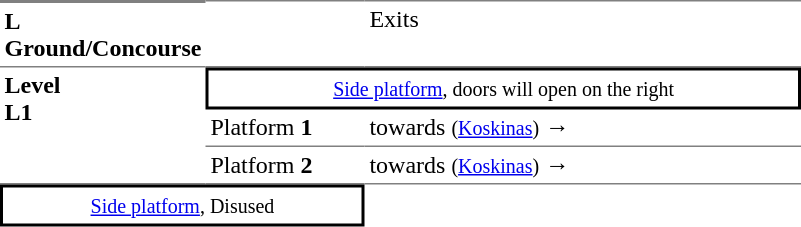<table table border=0 cellspacing=0 cellpadding=3>
<tr>
<td style="border-bottom:solid 1px gray;border-top:solid 2px gray;" width=50 valign=top><strong>L<br>Ground/Concourse</strong></td>
<td style="border-top:solid 1px gray;border-bottom:solid 1px gray;" width=100 valign=top></td>
<td style="border-top:solid 1px gray;border-bottom:solid 1px gray;" width=285 valign=top>Exits</td>
</tr>
<tr>
<td style="border-bottom:solid 1px gray;" rowspan=4 valign=top><strong>Level<br>L1</strong></td>
<td style="border-top:solid 2px black;border-right:solid 2px black;border-left:solid 2px black;border-bottom:solid 2px black;text-align:center;" colspan=2><small><a href='#'>Side platform</a>, doors will open on the right</small></td>
</tr>
<tr>
<td style="border-bottom:solid 1px gray;">Platform <span><strong>1</strong></span></td>
<td style="border-bottom:solid 1px gray;"> towards  <small>(<a href='#'>Koskinas</a>)</small> →</td>
</tr>
<tr>
<td style="border-bottom:solid 1px gray;">Platform <span><strong>2</strong></span></td>
<td style="border-bottom:solid 1px gray;"> towards  <small>(<a href='#'>Koskinas</a>)</small> →</td>
</tr>
<tr>
</tr>
<tr>
<td style="border-top:solid 2px black;border-left:solid 2px black;border-right:solid 2px black;border-bottom:solid 2px black;text-align:center;" colspan=2><small><a href='#'>Side platform</a>, Disused </small></td>
</tr>
</table>
